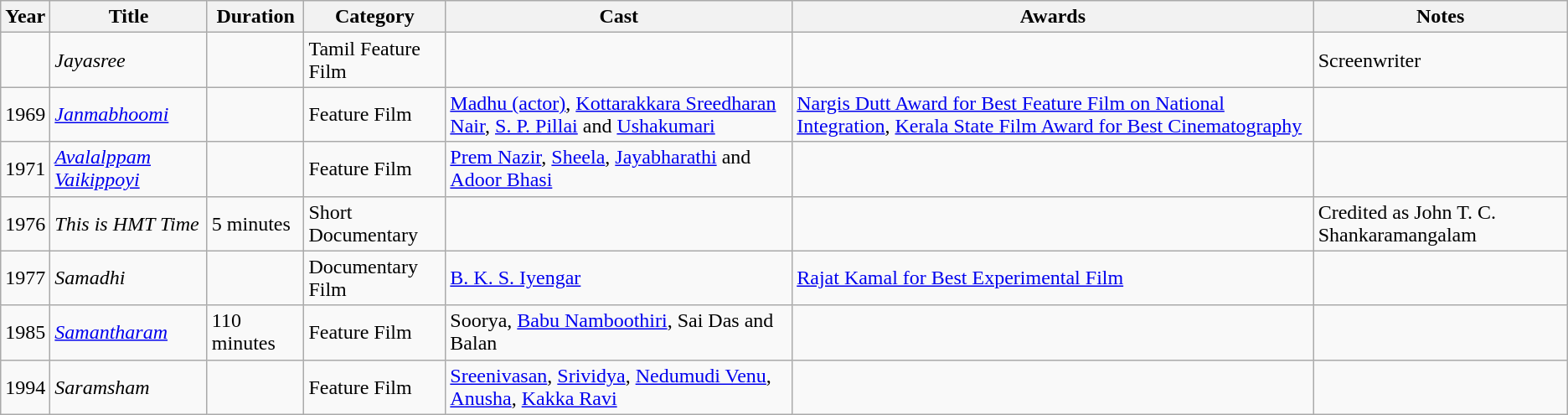<table class="wikitable sortable">
<tr>
<th>Year</th>
<th>Title</th>
<th>Duration</th>
<th>Category</th>
<th>Cast</th>
<th>Awards</th>
<th>Notes</th>
</tr>
<tr>
<td></td>
<td><em>Jayasree</em></td>
<td></td>
<td>Tamil Feature Film</td>
<td></td>
<td></td>
<td>Screenwriter</td>
</tr>
<tr>
<td>1969</td>
<td><em><a href='#'>Janmabhoomi</a></em></td>
<td></td>
<td>Feature Film</td>
<td><a href='#'>Madhu (actor)</a>, <a href='#'>Kottarakkara Sreedharan Nair</a>, <a href='#'>S. P. Pillai</a> and <a href='#'>Ushakumari</a></td>
<td><a href='#'>Nargis Dutt Award for Best Feature Film on National Integration</a>, <a href='#'>Kerala State Film Award for Best Cinematography</a></td>
<td></td>
</tr>
<tr>
<td>1971</td>
<td><em><a href='#'>Avalalppam Vaikippoyi</a></em></td>
<td></td>
<td>Feature Film</td>
<td><a href='#'>Prem Nazir</a>, <a href='#'>Sheela</a>, <a href='#'>Jayabharathi</a> and <a href='#'>Adoor Bhasi</a></td>
<td></td>
<td></td>
</tr>
<tr>
<td>1976</td>
<td><em>This is HMT Time</em></td>
<td>5 minutes</td>
<td>Short Documentary</td>
<td></td>
<td></td>
<td>Credited as John T. C. Shankaramangalam</td>
</tr>
<tr>
<td>1977</td>
<td><em>Samadhi</em></td>
<td></td>
<td>Documentary Film</td>
<td><a href='#'>B. K. S. Iyengar</a></td>
<td><a href='#'>Rajat Kamal for Best Experimental Film</a></td>
<td></td>
</tr>
<tr>
<td>1985</td>
<td><em><a href='#'>Samantharam</a></em></td>
<td>110 minutes</td>
<td>Feature Film</td>
<td>Soorya, <a href='#'>Babu Namboothiri</a>, Sai Das and Balan</td>
<td></td>
<td></td>
</tr>
<tr>
<td>1994</td>
<td><em>Saramsham</em></td>
<td></td>
<td>Feature Film</td>
<td><a href='#'>Sreenivasan</a>, <a href='#'>Srividya</a>, <a href='#'>Nedumudi Venu</a>, <a href='#'>Anusha</a>, <a href='#'>Kakka Ravi</a></td>
<td></td>
<td></td>
</tr>
</table>
